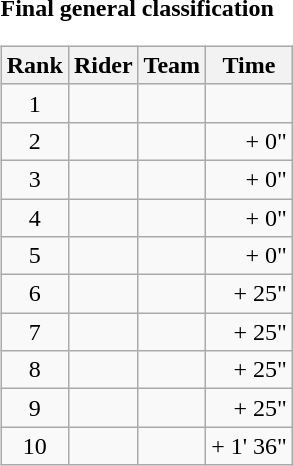<table>
<tr>
<td><strong>Final general classification</strong><br><table class="wikitable">
<tr>
<th scope="col">Rank</th>
<th scope="col">Rider</th>
<th scope="col">Team</th>
<th scope="col">Time</th>
</tr>
<tr>
<td style="text-align:center;">1</td>
<td></td>
<td></td>
<td style="text-align:right;"></td>
</tr>
<tr>
<td style="text-align:center;">2</td>
<td></td>
<td></td>
<td style="text-align:right;">+ 0"</td>
</tr>
<tr>
<td style="text-align:center;">3</td>
<td></td>
<td></td>
<td style="text-align:right;">+ 0"</td>
</tr>
<tr>
<td style="text-align:center;">4</td>
<td></td>
<td></td>
<td style="text-align:right;">+ 0"</td>
</tr>
<tr>
<td style="text-align:center;">5</td>
<td></td>
<td></td>
<td style="text-align:right;">+ 0"</td>
</tr>
<tr>
<td style="text-align:center;">6</td>
<td></td>
<td></td>
<td style="text-align:right;">+ 25"</td>
</tr>
<tr>
<td style="text-align:center;">7</td>
<td></td>
<td></td>
<td style="text-align:right;">+ 25"</td>
</tr>
<tr>
<td style="text-align:center;">8</td>
<td></td>
<td></td>
<td style="text-align:right;">+ 25"</td>
</tr>
<tr>
<td style="text-align:center;">9</td>
<td></td>
<td></td>
<td style="text-align:right;">+ 25"</td>
</tr>
<tr>
<td style="text-align:center;">10</td>
<td></td>
<td></td>
<td style="text-align:right;">+ 1' 36"</td>
</tr>
</table>
</td>
</tr>
</table>
